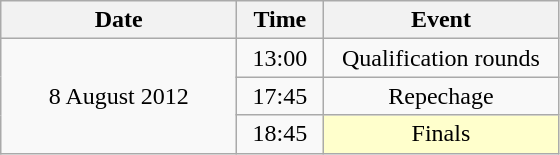<table class = "wikitable" style="text-align:center;">
<tr>
<th width=150>Date</th>
<th width=50>Time</th>
<th width=150>Event</th>
</tr>
<tr>
<td rowspan=3>8 August 2012</td>
<td>13:00</td>
<td>Qualification rounds</td>
</tr>
<tr>
<td>17:45</td>
<td>Repechage</td>
</tr>
<tr>
<td>18:45</td>
<td bgcolor=ffffcc>Finals</td>
</tr>
</table>
